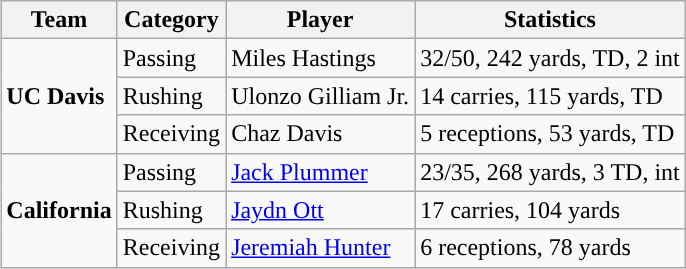<table class="wikitable" style="float: right;">
<tr>
<th>Team</th>
<th>Category</th>
<th>Player</th>
<th>Statistics</th>
</tr>
<tr>
<td rowspan=3><strong>UC Davis</strong></td>
<td>Passing</td>
<td>Miles Hastings</td>
<td>32/50, 242 yards, TD, 2 int</td>
</tr>
<tr>
<td>Rushing</td>
<td>Ulonzo Gilliam Jr.</td>
<td>14 carries, 115 yards, TD</td>
</tr>
<tr>
<td>Receiving</td>
<td>Chaz Davis</td>
<td>5 receptions, 53 yards, TD</td>
</tr>
<tr>
<td rowspan=3><strong>California</strong></td>
<td>Passing</td>
<td><a href='#'>Jack Plummer</a></td>
<td>23/35, 268 yards, 3 TD, int</td>
</tr>
<tr>
<td>Rushing</td>
<td><a href='#'>Jaydn Ott</a></td>
<td>17 carries, 104 yards</td>
</tr>
<tr>
<td>Receiving</td>
<td><a href='#'>Jeremiah Hunter</a></td>
<td>6 receptions, 78 yards</td>
</tr>
</table>
